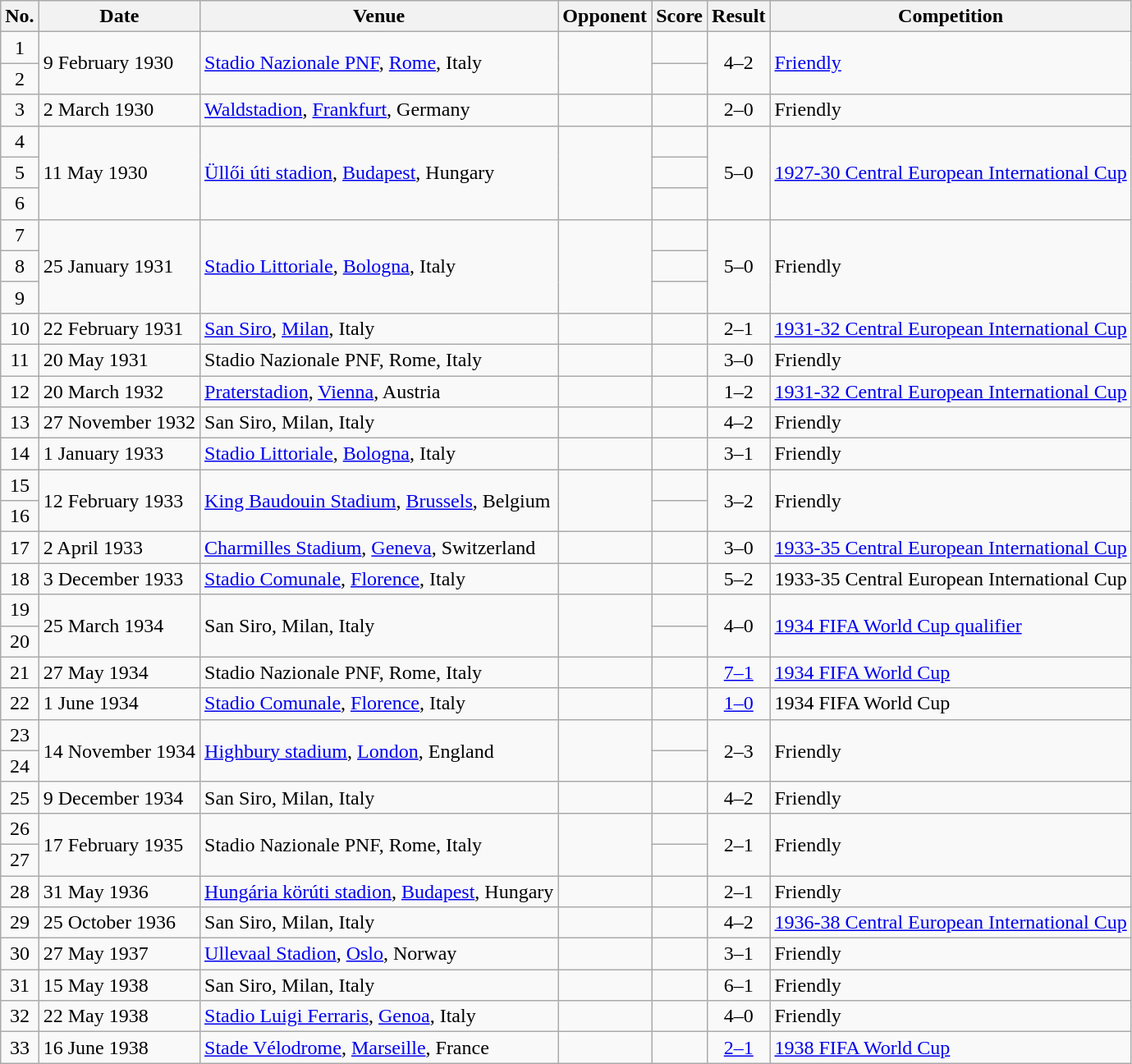<table class="wikitable sortable">
<tr>
<th scope="col">No.</th>
<th scope="col">Date</th>
<th scope="col">Venue</th>
<th scope="col">Opponent</th>
<th scope="col">Score</th>
<th scope="col">Result</th>
<th scope="col">Competition</th>
</tr>
<tr>
<td align="center">1</td>
<td rowspan="2">9 February 1930</td>
<td rowspan="2"><a href='#'>Stadio Nazionale PNF</a>, <a href='#'>Rome</a>, Italy</td>
<td rowspan="2"></td>
<td></td>
<td rowspan="2" align="center">4–2</td>
<td rowspan="2"><a href='#'>Friendly</a></td>
</tr>
<tr>
<td align="center">2</td>
<td></td>
</tr>
<tr>
<td align="center">3</td>
<td>2 March 1930</td>
<td><a href='#'>Waldstadion</a>, <a href='#'>Frankfurt</a>, Germany</td>
<td></td>
<td></td>
<td align="center">2–0</td>
<td>Friendly</td>
</tr>
<tr>
<td align="center">4</td>
<td rowspan="3">11 May 1930</td>
<td rowspan="3"><a href='#'>Üllői úti stadion</a>, <a href='#'>Budapest</a>, Hungary</td>
<td rowspan="3"></td>
<td></td>
<td rowspan="3" align="center">5–0</td>
<td rowspan="3"><a href='#'>1927-30 Central European International Cup</a></td>
</tr>
<tr>
<td align="center">5</td>
<td></td>
</tr>
<tr>
<td align="center">6</td>
<td></td>
</tr>
<tr>
<td align="center">7</td>
<td rowspan="3">25 January 1931</td>
<td rowspan="3"><a href='#'>Stadio Littoriale</a>, <a href='#'>Bologna</a>, Italy</td>
<td rowspan="3"></td>
<td></td>
<td rowspan="3" align="center">5–0</td>
<td rowspan="3">Friendly</td>
</tr>
<tr>
<td align="center">8</td>
<td></td>
</tr>
<tr>
<td align="center">9</td>
<td></td>
</tr>
<tr>
<td align="center">10</td>
<td>22 February 1931</td>
<td><a href='#'>San Siro</a>, <a href='#'>Milan</a>, Italy</td>
<td></td>
<td></td>
<td align="center">2–1</td>
<td><a href='#'>1931-32 Central European International Cup</a></td>
</tr>
<tr>
<td align="center">11</td>
<td>20 May 1931</td>
<td>Stadio Nazionale PNF, Rome, Italy</td>
<td></td>
<td></td>
<td align="center">3–0</td>
<td>Friendly</td>
</tr>
<tr>
<td align="center">12</td>
<td>20 March 1932</td>
<td><a href='#'>Praterstadion</a>, <a href='#'>Vienna</a>, Austria</td>
<td></td>
<td></td>
<td align="center">1–2</td>
<td><a href='#'>1931-32 Central European International Cup</a></td>
</tr>
<tr>
<td align="center">13</td>
<td>27 November 1932</td>
<td>San Siro, Milan, Italy</td>
<td></td>
<td></td>
<td align="center">4–2</td>
<td>Friendly</td>
</tr>
<tr>
<td align="center">14</td>
<td>1 January 1933</td>
<td><a href='#'>Stadio Littoriale</a>, <a href='#'>Bologna</a>, Italy</td>
<td></td>
<td></td>
<td align="center">3–1</td>
<td>Friendly</td>
</tr>
<tr>
<td align="center">15</td>
<td rowspan="2">12 February 1933</td>
<td rowspan="2"><a href='#'>King Baudouin Stadium</a>, <a href='#'>Brussels</a>, Belgium</td>
<td rowspan="2"></td>
<td></td>
<td rowspan="2" align="center">3–2</td>
<td rowspan="2">Friendly</td>
</tr>
<tr>
<td align="center">16</td>
<td></td>
</tr>
<tr>
<td align="center">17</td>
<td>2 April 1933</td>
<td><a href='#'>Charmilles Stadium</a>, <a href='#'>Geneva</a>, Switzerland</td>
<td></td>
<td></td>
<td align="center">3–0</td>
<td><a href='#'>1933-35 Central European International Cup</a></td>
</tr>
<tr>
<td align="center">18</td>
<td>3 December 1933</td>
<td><a href='#'>Stadio Comunale</a>, <a href='#'>Florence</a>, Italy</td>
<td></td>
<td></td>
<td align="center">5–2</td>
<td>1933-35 Central European International Cup</td>
</tr>
<tr>
<td align="center">19</td>
<td rowspan="2">25 March 1934</td>
<td rowspan="2">San Siro, Milan, Italy</td>
<td rowspan="2"></td>
<td></td>
<td rowspan="2" align="center">4–0</td>
<td rowspan="2"><a href='#'>1934 FIFA World Cup qualifier</a></td>
</tr>
<tr>
<td align="center">20</td>
<td></td>
</tr>
<tr>
<td align="center">21</td>
<td>27 May 1934</td>
<td>Stadio Nazionale PNF, Rome, Italy</td>
<td></td>
<td></td>
<td align="center"><a href='#'>7–1</a></td>
<td><a href='#'>1934 FIFA World Cup</a></td>
</tr>
<tr>
<td align="center">22</td>
<td>1 June 1934</td>
<td><a href='#'>Stadio Comunale</a>, <a href='#'>Florence</a>, Italy</td>
<td></td>
<td></td>
<td align="center"><a href='#'>1–0</a></td>
<td>1934 FIFA World Cup</td>
</tr>
<tr>
<td align="center">23</td>
<td rowspan="2">14 November 1934</td>
<td rowspan="2"><a href='#'>Highbury stadium</a>, <a href='#'>London</a>, England</td>
<td rowspan="2"></td>
<td></td>
<td rowspan="2" align="center">2–3</td>
<td rowspan="2">Friendly</td>
</tr>
<tr>
<td align="center">24</td>
<td></td>
</tr>
<tr>
<td align="center">25</td>
<td>9 December 1934</td>
<td>San Siro, Milan, Italy</td>
<td></td>
<td></td>
<td align="center">4–2</td>
<td>Friendly</td>
</tr>
<tr>
<td align="center">26</td>
<td rowspan="2">17 February 1935</td>
<td rowspan="2">Stadio Nazionale PNF, Rome, Italy</td>
<td rowspan="2"></td>
<td></td>
<td rowspan="2" align="center">2–1</td>
<td rowspan="2">Friendly</td>
</tr>
<tr>
<td align="center">27</td>
<td></td>
</tr>
<tr>
<td align="center">28</td>
<td>31 May 1936</td>
<td><a href='#'>Hungária körúti stadion</a>, <a href='#'>Budapest</a>, Hungary</td>
<td></td>
<td></td>
<td align="center">2–1</td>
<td>Friendly</td>
</tr>
<tr>
<td align="center">29</td>
<td>25 October 1936</td>
<td>San Siro, Milan, Italy</td>
<td></td>
<td></td>
<td align="center">4–2</td>
<td><a href='#'>1936-38 Central European International Cup</a></td>
</tr>
<tr>
<td align="center">30</td>
<td>27 May 1937</td>
<td><a href='#'>Ullevaal Stadion</a>, <a href='#'>Oslo</a>, Norway</td>
<td></td>
<td></td>
<td align="center">3–1</td>
<td>Friendly</td>
</tr>
<tr>
<td align="center">31</td>
<td>15 May 1938</td>
<td>San Siro, Milan, Italy</td>
<td></td>
<td></td>
<td align="center">6–1</td>
<td>Friendly</td>
</tr>
<tr>
<td align="center">32</td>
<td>22 May 1938</td>
<td><a href='#'>Stadio Luigi Ferraris</a>, <a href='#'>Genoa</a>, Italy</td>
<td></td>
<td></td>
<td align="center">4–0</td>
<td>Friendly</td>
</tr>
<tr>
<td align="center">33</td>
<td>16 June 1938</td>
<td><a href='#'>Stade Vélodrome</a>, <a href='#'>Marseille</a>, France</td>
<td></td>
<td></td>
<td align="center"><a href='#'>2–1</a></td>
<td><a href='#'>1938 FIFA World Cup</a></td>
</tr>
</table>
